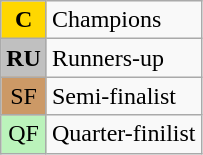<table class="wikitable">
<tr>
<td style="text-align:center;width:10px;background:gold"><strong>C</strong></td>
<td>Champions</td>
</tr>
<tr>
<td style="text-align:center;width:10px;background:silver"><strong>RU</strong></td>
<td>Runners-up</td>
</tr>
<tr>
<td style="text-align:center;width:10px;background:#cc9966">SF</td>
<td>Semi-finalist</td>
</tr>
<tr>
<td style="text-align:center;width:10px;background:#BBF3BB">QF</td>
<td>Quarter-finilist</td>
</tr>
</table>
